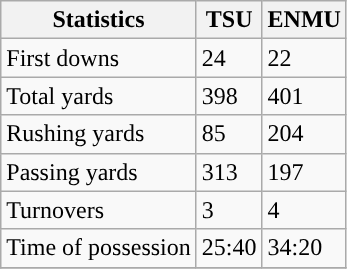<table class="wikitable">
<tr>
<th>Statistics</th>
<th>TSU</th>
<th>ENMU</th>
</tr>
<tr>
<td>First downs</td>
<td>24</td>
<td>22</td>
</tr>
<tr>
<td>Total yards</td>
<td>398</td>
<td>401</td>
</tr>
<tr>
<td>Rushing yards</td>
<td>85</td>
<td>204</td>
</tr>
<tr>
<td>Passing yards</td>
<td>313</td>
<td>197</td>
</tr>
<tr>
<td>Turnovers</td>
<td>3</td>
<td>4</td>
</tr>
<tr>
<td>Time of possession</td>
<td>25:40</td>
<td>34:20</td>
</tr>
<tr>
</tr>
</table>
